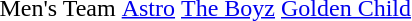<table>
<tr>
<td>Men's Team</td>
<td><a href='#'>Astro</a></td>
<td><a href='#'>The Boyz</a></td>
<td><a href='#'>Golden Child</a></td>
</tr>
</table>
